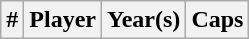<table class="wikitable sortable">
<tr>
<th width=>#</th>
<th width=>Player</th>
<th width=>Year(s)</th>
<th width=>Caps<br></th>
</tr>
</table>
